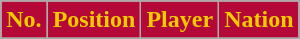<table class="wikitable sortable">
<tr>
<th style="background:#B30838; color:#F1CB00;" scope="col">No.</th>
<th style="background:#B30838; color:#F1CB00;" scope="col">Position</th>
<th style="background:#B30838; color:#F1CB00;" scope="col">Player</th>
<th style="background:#B30838; color:#F1CB00;" scope="col">Nation</th>
</tr>
<tr>
</tr>
</table>
